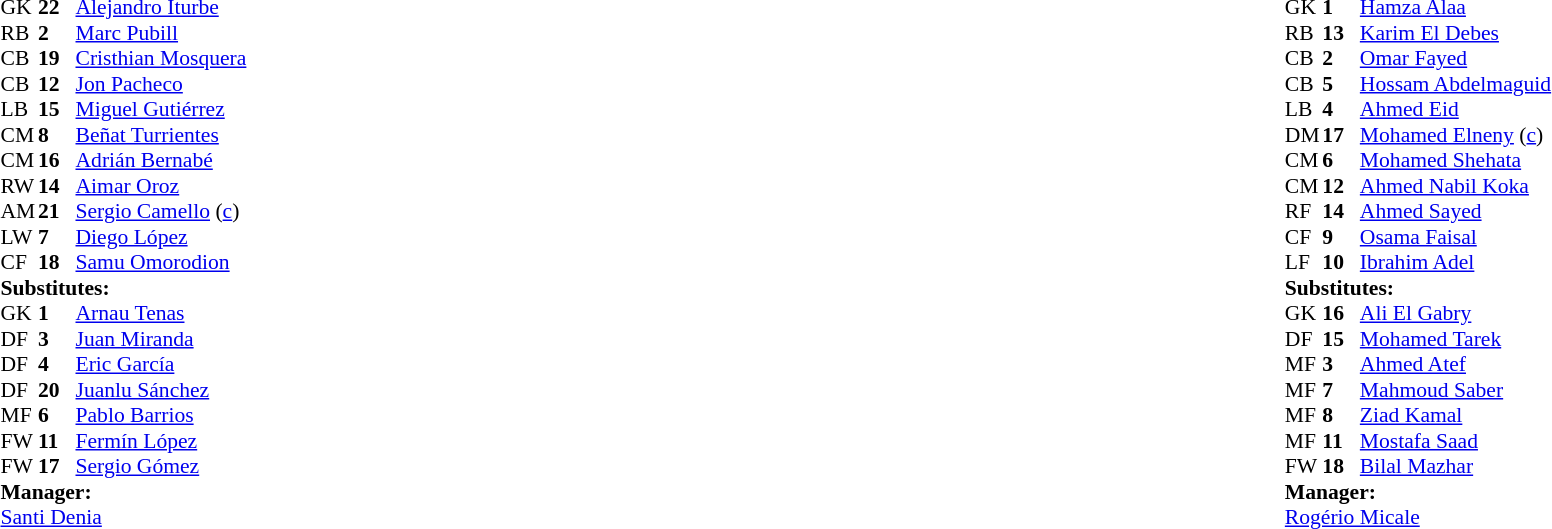<table width="100%">
<tr>
<td valign="top" width="40%"><br><table style="font-size:90%" cellspacing="0" cellpadding="0">
<tr>
<th width=25></th>
<th width=25></th>
</tr>
<tr>
<td>GK</td>
<td><strong>22</strong></td>
<td><a href='#'>Alejandro Iturbe</a></td>
</tr>
<tr>
<td>RB</td>
<td><strong>2</strong></td>
<td><a href='#'>Marc Pubill</a></td>
<td></td>
<td></td>
</tr>
<tr>
<td>CB</td>
<td><strong>19</strong></td>
<td><a href='#'>Cristhian Mosquera</a></td>
</tr>
<tr>
<td>CB</td>
<td><strong>12</strong></td>
<td><a href='#'>Jon Pacheco</a></td>
</tr>
<tr>
<td>LB</td>
<td><strong>15</strong></td>
<td><a href='#'>Miguel Gutiérrez</a></td>
<td></td>
<td></td>
</tr>
<tr>
<td>CM</td>
<td><strong>8</strong></td>
<td><a href='#'>Beñat Turrientes</a></td>
<td></td>
<td></td>
</tr>
<tr>
<td>CM</td>
<td><strong>16</strong></td>
<td><a href='#'>Adrián Bernabé</a></td>
<td></td>
<td></td>
</tr>
<tr>
<td>RW</td>
<td><strong>14</strong></td>
<td><a href='#'>Aimar Oroz</a></td>
<td></td>
<td></td>
</tr>
<tr>
<td>AM</td>
<td><strong>21</strong></td>
<td><a href='#'>Sergio Camello</a> (<a href='#'>c</a>)</td>
</tr>
<tr>
<td>LW</td>
<td><strong>7</strong></td>
<td><a href='#'>Diego López</a></td>
</tr>
<tr>
<td>CF</td>
<td><strong>18</strong></td>
<td><a href='#'>Samu Omorodion</a></td>
</tr>
<tr>
<td colspan="3"><strong>Substitutes:</strong></td>
</tr>
<tr>
<td>GK</td>
<td><strong>1</strong></td>
<td><a href='#'>Arnau Tenas</a></td>
</tr>
<tr>
<td>DF</td>
<td><strong>3</strong></td>
<td><a href='#'>Juan Miranda</a></td>
<td></td>
<td></td>
</tr>
<tr>
<td>DF</td>
<td><strong>4</strong></td>
<td><a href='#'>Eric García</a></td>
</tr>
<tr>
<td>DF</td>
<td><strong>20</strong></td>
<td><a href='#'>Juanlu Sánchez</a></td>
<td></td>
<td></td>
</tr>
<tr>
<td>MF</td>
<td><strong>6</strong></td>
<td><a href='#'>Pablo Barrios</a></td>
<td></td>
<td></td>
</tr>
<tr>
<td>FW</td>
<td><strong>11</strong></td>
<td><a href='#'>Fermín López</a></td>
<td></td>
<td></td>
</tr>
<tr>
<td>FW</td>
<td><strong>17</strong></td>
<td><a href='#'>Sergio Gómez</a></td>
<td></td>
<td></td>
</tr>
<tr>
<td colspan="3"><strong>Manager:</strong></td>
</tr>
<tr>
<td colspan="3"><a href='#'>Santi Denia</a></td>
</tr>
</table>
</td>
<td valign="top"></td>
<td valign="top" width="50%"><br><table style="font-size:90%; margin:auto" cellspacing="0" cellpadding="0">
<tr>
<th width="25"></th>
<th width="25"></th>
</tr>
<tr>
<td>GK</td>
<td><strong>1</strong></td>
<td><a href='#'>Hamza Alaa</a></td>
</tr>
<tr>
<td>RB</td>
<td><strong>13</strong></td>
<td><a href='#'>Karim El Debes</a></td>
<td></td>
<td></td>
</tr>
<tr>
<td>CB</td>
<td><strong>2</strong></td>
<td><a href='#'>Omar Fayed</a></td>
<td></td>
<td></td>
</tr>
<tr>
<td>CB</td>
<td><strong>5</strong></td>
<td><a href='#'>Hossam Abdelmaguid</a></td>
</tr>
<tr>
<td>LB</td>
<td><strong>4</strong></td>
<td><a href='#'>Ahmed Eid</a></td>
<td></td>
<td></td>
</tr>
<tr>
<td>DM</td>
<td><strong>17</strong></td>
<td><a href='#'>Mohamed Elneny</a> (<a href='#'>c</a>)</td>
</tr>
<tr>
<td>CM</td>
<td><strong>6</strong></td>
<td><a href='#'>Mohamed Shehata</a></td>
<td></td>
<td></td>
</tr>
<tr>
<td>CM</td>
<td><strong>12</strong></td>
<td><a href='#'>Ahmed Nabil Koka</a></td>
</tr>
<tr>
<td>RF</td>
<td><strong>14</strong></td>
<td><a href='#'>Ahmed Sayed</a></td>
</tr>
<tr>
<td>CF</td>
<td><strong>9</strong></td>
<td><a href='#'>Osama Faisal</a></td>
<td></td>
<td></td>
</tr>
<tr>
<td>LF</td>
<td><strong>10</strong></td>
<td><a href='#'>Ibrahim Adel</a></td>
</tr>
<tr>
<td colspan="3"><strong>Substitutes:</strong></td>
</tr>
<tr>
<td>GK</td>
<td><strong>16</strong></td>
<td><a href='#'>Ali El Gabry</a></td>
</tr>
<tr>
<td>DF</td>
<td><strong>15</strong></td>
<td><a href='#'>Mohamed Tarek</a></td>
<td></td>
<td></td>
</tr>
<tr>
<td>MF</td>
<td><strong>3</strong></td>
<td><a href='#'>Ahmed Atef</a></td>
<td></td>
<td></td>
</tr>
<tr>
<td>MF</td>
<td><strong>7</strong></td>
<td><a href='#'>Mahmoud Saber</a></td>
<td></td>
<td></td>
</tr>
<tr>
<td>MF</td>
<td><strong>8</strong></td>
<td><a href='#'>Ziad Kamal</a></td>
<td></td>
<td></td>
</tr>
<tr>
<td>MF</td>
<td><strong>11</strong></td>
<td><a href='#'>Mostafa Saad</a></td>
</tr>
<tr>
<td>FW</td>
<td><strong>18</strong></td>
<td><a href='#'>Bilal Mazhar</a></td>
<td></td>
<td></td>
</tr>
<tr>
<td colspan="3"><strong>Manager:</strong></td>
</tr>
<tr>
<td colspan="3"> <a href='#'>Rogério Micale</a></td>
</tr>
</table>
</td>
</tr>
</table>
